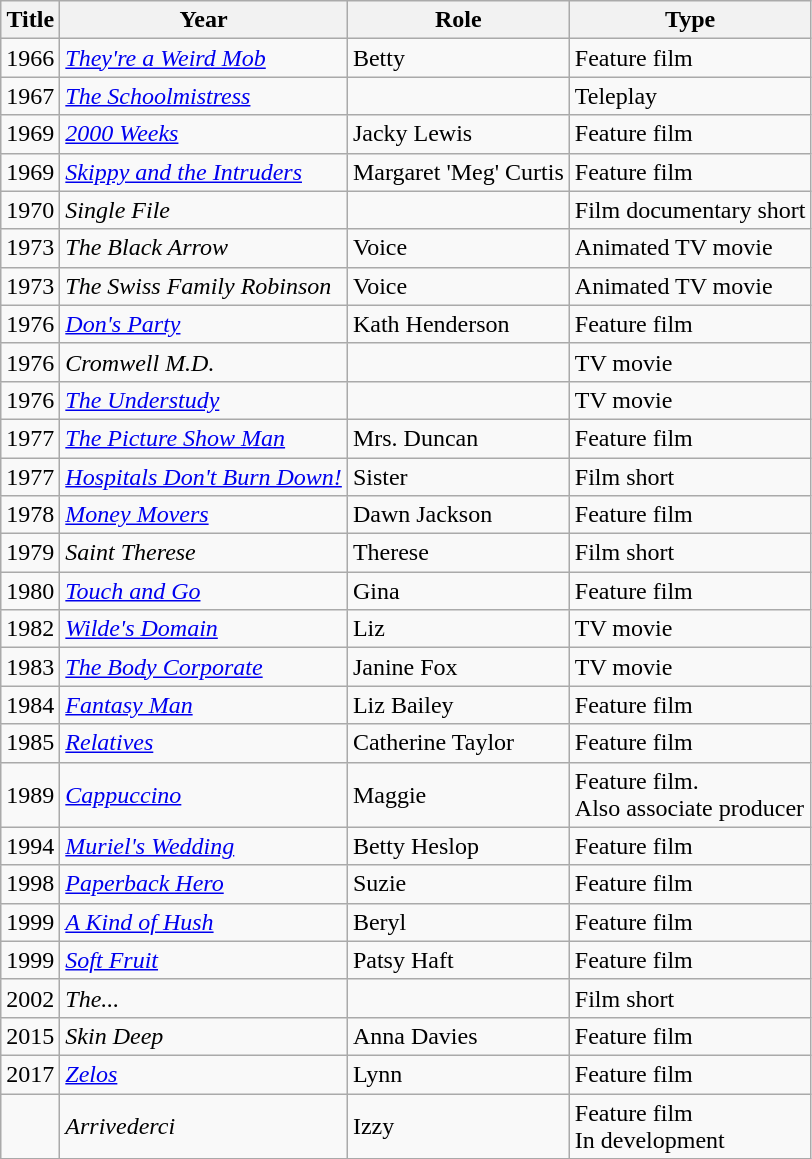<table class="wikitable">
<tr>
<th>Title</th>
<th>Year</th>
<th>Role</th>
<th>Type</th>
</tr>
<tr>
<td>1966</td>
<td><em><a href='#'>They're a Weird Mob</a></em></td>
<td>Betty</td>
<td>Feature film</td>
</tr>
<tr>
<td>1967</td>
<td><em><a href='#'>The Schoolmistress</a></em></td>
<td></td>
<td>Teleplay</td>
</tr>
<tr>
<td>1969</td>
<td><em><a href='#'>2000 Weeks</a></em></td>
<td>Jacky Lewis</td>
<td>Feature film</td>
</tr>
<tr>
<td>1969</td>
<td><em><a href='#'>Skippy and the Intruders</a></em></td>
<td>Margaret 'Meg' Curtis</td>
<td>Feature film</td>
</tr>
<tr>
<td>1970</td>
<td><em>Single File</em></td>
<td></td>
<td>Film documentary short</td>
</tr>
<tr>
<td>1973</td>
<td><em>The Black Arrow</em></td>
<td>Voice</td>
<td>Animated TV movie</td>
</tr>
<tr>
<td>1973</td>
<td><em>The Swiss Family Robinson</em></td>
<td>Voice</td>
<td>Animated TV movie</td>
</tr>
<tr>
<td>1976</td>
<td><em><a href='#'>Don's Party</a></em></td>
<td>Kath Henderson</td>
<td>Feature film</td>
</tr>
<tr>
<td>1976</td>
<td><em>Cromwell M.D.</em></td>
<td></td>
<td>TV movie</td>
</tr>
<tr>
<td>1976</td>
<td><em><a href='#'>The Understudy</a></em></td>
<td></td>
<td>TV movie</td>
</tr>
<tr>
<td>1977</td>
<td><em><a href='#'>The Picture Show Man</a></em></td>
<td>Mrs. Duncan</td>
<td>Feature film</td>
</tr>
<tr>
<td>1977</td>
<td><em><a href='#'>Hospitals Don't Burn Down!</a></em></td>
<td>Sister</td>
<td>Film short</td>
</tr>
<tr>
<td>1978</td>
<td><em><a href='#'>Money Movers</a></em></td>
<td>Dawn Jackson</td>
<td>Feature film</td>
</tr>
<tr>
<td>1979</td>
<td><em>Saint Therese</em></td>
<td>Therese</td>
<td>Film short</td>
</tr>
<tr>
<td>1980</td>
<td><em><a href='#'>Touch and Go</a></em></td>
<td>Gina</td>
<td>Feature film</td>
</tr>
<tr>
<td>1982</td>
<td><em><a href='#'>Wilde's Domain</a></em></td>
<td>Liz</td>
<td>TV movie</td>
</tr>
<tr>
<td>1983</td>
<td><em><a href='#'>The Body Corporate</a></em></td>
<td>Janine Fox</td>
<td>TV movie</td>
</tr>
<tr>
<td>1984</td>
<td><em><a href='#'>Fantasy Man</a></em></td>
<td>Liz Bailey</td>
<td>Feature film</td>
</tr>
<tr>
<td>1985</td>
<td><em><a href='#'>Relatives</a></em></td>
<td>Catherine Taylor</td>
<td>Feature film</td>
</tr>
<tr>
<td>1989</td>
<td><em><a href='#'>Cappuccino</a></em></td>
<td>Maggie</td>
<td>Feature film.<br>Also associate producer</td>
</tr>
<tr>
<td>1994</td>
<td><em><a href='#'>Muriel's Wedding</a></em></td>
<td>Betty Heslop</td>
<td>Feature film</td>
</tr>
<tr>
<td>1998</td>
<td><em><a href='#'>Paperback Hero</a></em></td>
<td>Suzie</td>
<td>Feature film</td>
</tr>
<tr>
<td>1999</td>
<td><em><a href='#'>A Kind of Hush</a></em></td>
<td>Beryl</td>
<td>Feature film</td>
</tr>
<tr>
<td>1999</td>
<td><em><a href='#'>Soft Fruit</a></em></td>
<td>Patsy Haft</td>
<td>Feature film</td>
</tr>
<tr>
<td>2002</td>
<td><em>The...</em></td>
<td></td>
<td>Film short</td>
</tr>
<tr>
<td>2015</td>
<td><em>Skin Deep</em></td>
<td>Anna Davies</td>
<td>Feature film</td>
</tr>
<tr>
<td>2017</td>
<td><em><a href='#'>Zelos</a></em></td>
<td>Lynn</td>
<td>Feature film</td>
</tr>
<tr>
<td></td>
<td><em>Arrivederci</em></td>
<td>Izzy</td>
<td>Feature film<br>In development</td>
</tr>
</table>
